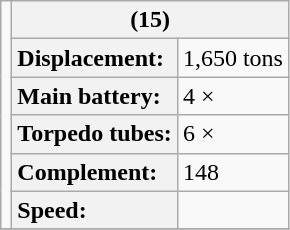<table class="wikitable plainrowheaders" style="text-align:left">
<tr valign="bottom">
<td rowspan=6 style="text-align:center"></td>
<th colspan=2 style="text-align:center"> (15)</th>
</tr>
<tr>
<th style="text-align:left">Displacement:</th>
<td>1,650 tons</td>
</tr>
<tr>
<th style="text-align:left">Main battery:</th>
<td>4 × </td>
</tr>
<tr>
<th style="text-align:left">Torpedo tubes:</th>
<td>6 × </td>
</tr>
<tr>
<th style="text-align:left">Complement:</th>
<td>148</td>
</tr>
<tr>
<th style="text-align:left">Speed:</th>
<td></td>
</tr>
<tr>
</tr>
</table>
